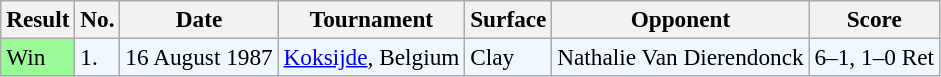<table class="sortable wikitable" style=font-size:97%>
<tr>
<th>Result</th>
<th>No.</th>
<th>Date</th>
<th>Tournament</th>
<th>Surface</th>
<th>Opponent</th>
<th>Score</th>
</tr>
<tr style="background:#f0f8ff;">
<td style="background:#98fb98;">Win</td>
<td>1.</td>
<td>16 August 1987</td>
<td><a href='#'>Koksijde</a>, Belgium</td>
<td>Clay</td>
<td> Nathalie Van Dierendonck</td>
<td>6–1, 1–0 Ret</td>
</tr>
</table>
